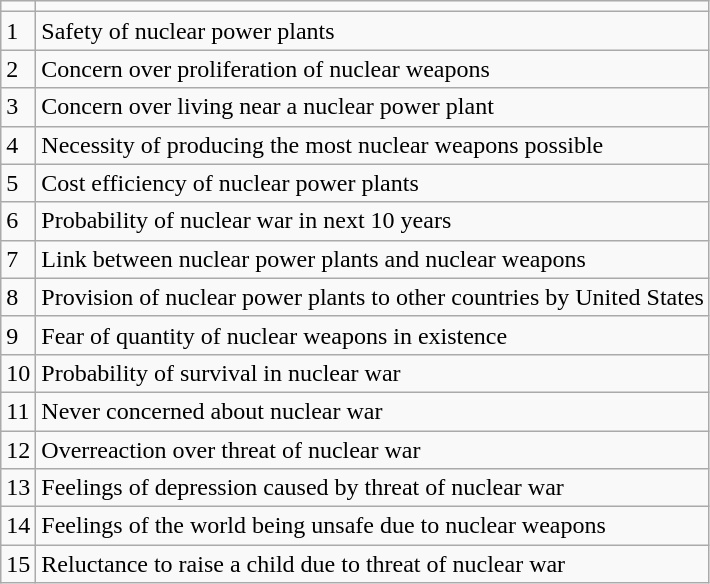<table class="wikitable mw-collapsible">
<tr>
<td></td>
<td></td>
</tr>
<tr>
<td>1</td>
<td>Safety of nuclear power plants</td>
</tr>
<tr>
<td>2</td>
<td>Concern over proliferation of nuclear weapons</td>
</tr>
<tr>
<td>3</td>
<td>Concern over living near a nuclear power plant</td>
</tr>
<tr>
<td>4</td>
<td>Necessity of producing the most nuclear weapons possible</td>
</tr>
<tr>
<td>5</td>
<td>Cost efficiency of nuclear power plants</td>
</tr>
<tr>
<td>6</td>
<td>Probability of nuclear war in next 10 years</td>
</tr>
<tr>
<td>7</td>
<td>Link between nuclear power plants and nuclear weapons</td>
</tr>
<tr>
<td>8</td>
<td>Provision of nuclear power plants to other countries by United States</td>
</tr>
<tr>
<td>9</td>
<td>Fear of quantity of nuclear weapons in existence</td>
</tr>
<tr>
<td>10</td>
<td>Probability of survival in nuclear war</td>
</tr>
<tr>
<td>11</td>
<td>Never concerned about nuclear war</td>
</tr>
<tr>
<td>12</td>
<td>Overreaction over threat of nuclear war</td>
</tr>
<tr>
<td>13</td>
<td>Feelings of depression caused by threat of nuclear war</td>
</tr>
<tr>
<td>14</td>
<td>Feelings of the world being unsafe due to nuclear weapons</td>
</tr>
<tr>
<td>15</td>
<td>Reluctance to raise a child due to threat of nuclear war</td>
</tr>
</table>
